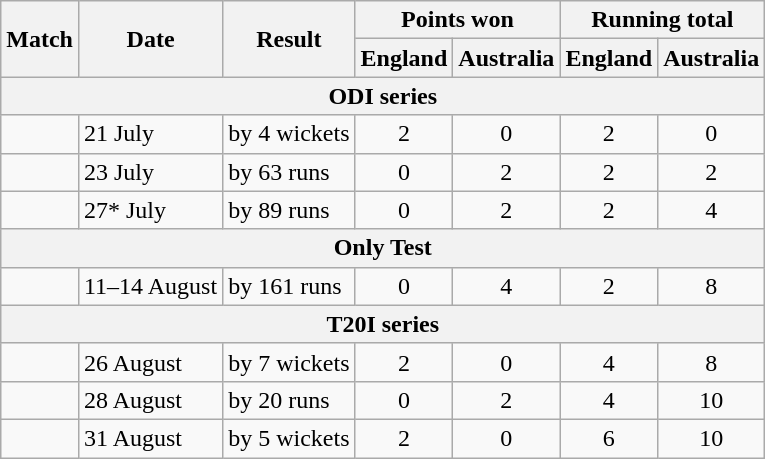<table class="wikitable" style="text-align:center;">
<tr>
<th rowspan="2">Match</th>
<th rowspan="2">Date</th>
<th rowspan="2">Result</th>
<th colspan="2">Points won</th>
<th colspan="2">Running total</th>
</tr>
<tr>
<th>England</th>
<th>Australia</th>
<th>England</th>
<th>Australia</th>
</tr>
<tr>
<th colspan="7">ODI series</th>
</tr>
<tr>
<td style="text-align:left"></td>
<td style="text-align:left">21 July</td>
<td style="text-align:left"> by 4 wickets</td>
<td>2</td>
<td>0</td>
<td>2</td>
<td>0</td>
</tr>
<tr>
<td style="text-align:left"></td>
<td style="text-align:left">23 July</td>
<td style="text-align:left"> by 63 runs</td>
<td>0</td>
<td>2</td>
<td>2</td>
<td>2</td>
</tr>
<tr>
<td style="text-align:left"></td>
<td style="text-align:left">27* July</td>
<td style="text-align:left"> by 89 runs</td>
<td>0</td>
<td>2</td>
<td>2</td>
<td>4</td>
</tr>
<tr>
<th colspan="7">Only Test</th>
</tr>
<tr>
<td style="text-align:left"></td>
<td style="text-align:left">11–14 August</td>
<td style="text-align:left"> by 161 runs</td>
<td>0</td>
<td>4</td>
<td>2</td>
<td>8</td>
</tr>
<tr>
<th colspan="7">T20I series</th>
</tr>
<tr>
<td style="text-align:left"></td>
<td style="text-align:left">26 August</td>
<td style="text-align:left"> by 7 wickets</td>
<td>2</td>
<td>0</td>
<td>4</td>
<td>8</td>
</tr>
<tr>
<td style="text-align:left"></td>
<td style="text-align:left">28 August</td>
<td style="text-align:left"> by 20 runs</td>
<td>0</td>
<td>2</td>
<td>4</td>
<td>10</td>
</tr>
<tr>
<td style="text-align:left"></td>
<td style="text-align:left">31 August</td>
<td style="text-align:left"> by 5 wickets</td>
<td>2</td>
<td>0</td>
<td>6</td>
<td>10</td>
</tr>
</table>
